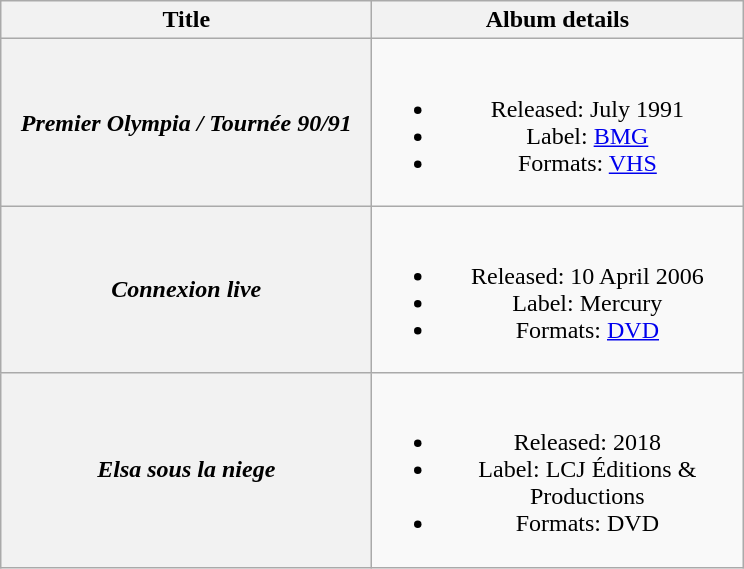<table class="wikitable plainrowheaders" style="text-align:center;">
<tr>
<th scope="col" style="width:15em;">Title</th>
<th scope="col" style="width:15em;">Album details</th>
</tr>
<tr>
<th scope="row"><em>Premier Olympia / Tournée 90/91</em></th>
<td><br><ul><li>Released: July 1991</li><li>Label: <a href='#'>BMG</a></li><li>Formats: <a href='#'>VHS</a></li></ul></td>
</tr>
<tr>
<th scope="row"><em>Connexion live</em></th>
<td><br><ul><li>Released: 10 April 2006</li><li>Label: Mercury</li><li>Formats: <a href='#'>DVD</a></li></ul></td>
</tr>
<tr>
<th scope="row"><em>Elsa sous la niege</em></th>
<td><br><ul><li>Released: 2018</li><li>Label: LCJ Éditions & Productions</li><li>Formats: DVD</li></ul></td>
</tr>
</table>
